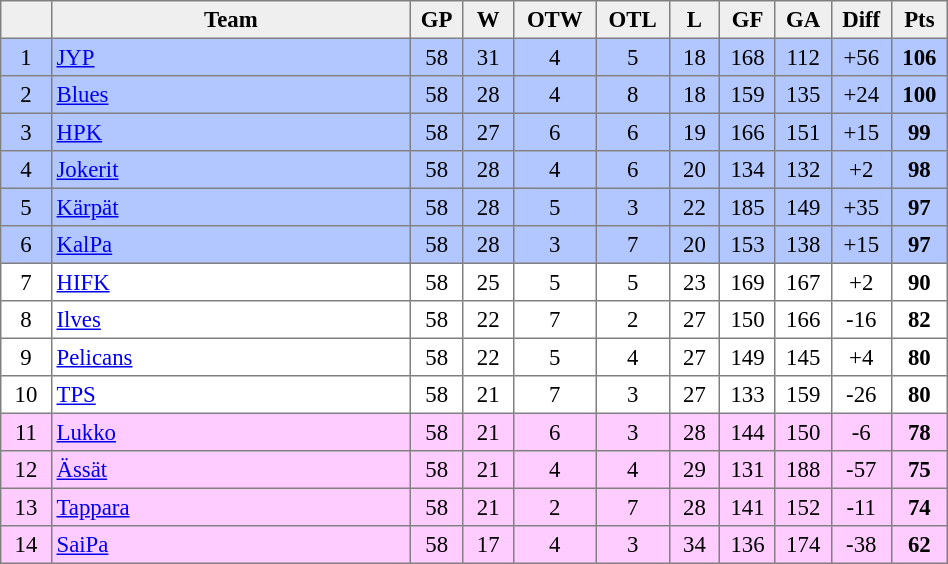<table cellpadding="3" cellspacing="0" border="1" style="font-size: 95%; text-align: center; border: gray solid 1px; border-collapse: collapse;" width="50%">
<tr bgcolor=#efefef>
<th width="20"></th>
<th width="185">Team</th>
<th width="20">GP</th>
<th width="20">W</th>
<th width="20">OTW</th>
<th width="20">OTL</th>
<th width="20">L</th>
<th width="20">GF</th>
<th width="20">GA</th>
<th width="20">Diff</th>
<th width="20">Pts</th>
</tr>
<tr bgcolor="B2C6FF">
<td>1</td>
<td align="left"><a href='#'>JYP</a></td>
<td>58</td>
<td>31</td>
<td>4</td>
<td>5</td>
<td>18</td>
<td>168</td>
<td>112</td>
<td>+56</td>
<td><strong>106</strong></td>
</tr>
<tr bgcolor="B2C6FF">
<td>2</td>
<td align="left"><a href='#'>Blues</a></td>
<td>58</td>
<td>28</td>
<td>4</td>
<td>8</td>
<td>18</td>
<td>159</td>
<td>135</td>
<td>+24</td>
<td><strong>100</strong></td>
</tr>
<tr bgcolor="B2C6FF">
<td>3</td>
<td align="left"><a href='#'>HPK</a></td>
<td>58</td>
<td>27</td>
<td>6</td>
<td>6</td>
<td>19</td>
<td>166</td>
<td>151</td>
<td>+15</td>
<td><strong>99</strong></td>
</tr>
<tr bgcolor="B2C6FF">
<td>4</td>
<td align="left"><a href='#'>Jokerit</a></td>
<td>58</td>
<td>28</td>
<td>4</td>
<td>6</td>
<td>20</td>
<td>134</td>
<td>132</td>
<td>+2</td>
<td><strong>98</strong></td>
</tr>
<tr bgcolor="B2C6FF">
<td>5</td>
<td align="left"><a href='#'>Kärpät</a></td>
<td>58</td>
<td>28</td>
<td>5</td>
<td>3</td>
<td>22</td>
<td>185</td>
<td>149</td>
<td>+35</td>
<td><strong>97</strong></td>
</tr>
<tr bgcolor="B2C6FF">
<td>6</td>
<td align="left"><a href='#'>KalPa</a></td>
<td>58</td>
<td>28</td>
<td>3</td>
<td>7</td>
<td>20</td>
<td>153</td>
<td>138</td>
<td>+15</td>
<td><strong>97</strong></td>
</tr>
<tr>
<td>7</td>
<td align="left"><a href='#'>HIFK</a></td>
<td>58</td>
<td>25</td>
<td>5</td>
<td>5</td>
<td>23</td>
<td>169</td>
<td>167</td>
<td>+2</td>
<td><strong>90</strong></td>
</tr>
<tr>
<td>8</td>
<td align="left"><a href='#'>Ilves</a></td>
<td>58</td>
<td>22</td>
<td>7</td>
<td>2</td>
<td>27</td>
<td>150</td>
<td>166</td>
<td>-16</td>
<td><strong>82</strong></td>
</tr>
<tr>
<td>9</td>
<td align="left"><a href='#'>Pelicans</a></td>
<td>58</td>
<td>22</td>
<td>5</td>
<td>4</td>
<td>27</td>
<td>149</td>
<td>145</td>
<td>+4</td>
<td><strong>80</strong></td>
</tr>
<tr>
<td>10</td>
<td align="left"><a href='#'>TPS</a></td>
<td>58</td>
<td>21</td>
<td>7</td>
<td>3</td>
<td>27</td>
<td>133</td>
<td>159</td>
<td>-26</td>
<td><strong>80</strong></td>
</tr>
<tr bgcolor=ffccff>
<td>11</td>
<td align="left"><a href='#'>Lukko</a></td>
<td>58</td>
<td>21</td>
<td>6</td>
<td>3</td>
<td>28</td>
<td>144</td>
<td>150</td>
<td>-6</td>
<td><strong>78</strong></td>
</tr>
<tr bgcolor=ffccff>
<td>12</td>
<td align="left"><a href='#'>Ässät</a></td>
<td>58</td>
<td>21</td>
<td>4</td>
<td>4</td>
<td>29</td>
<td>131</td>
<td>188</td>
<td>-57</td>
<td><strong>75</strong></td>
</tr>
<tr bgcolor=ffccff>
<td>13</td>
<td align="left"><a href='#'>Tappara</a></td>
<td>58</td>
<td>21</td>
<td>2</td>
<td>7</td>
<td>28</td>
<td>141</td>
<td>152</td>
<td>-11</td>
<td><strong>74</strong></td>
</tr>
<tr bgcolor=ffccff>
<td>14</td>
<td align="left"><a href='#'>SaiPa</a></td>
<td>58</td>
<td>17</td>
<td>4</td>
<td>3</td>
<td>34</td>
<td>136</td>
<td>174</td>
<td>-38</td>
<td><strong>62</strong></td>
</tr>
</table>
